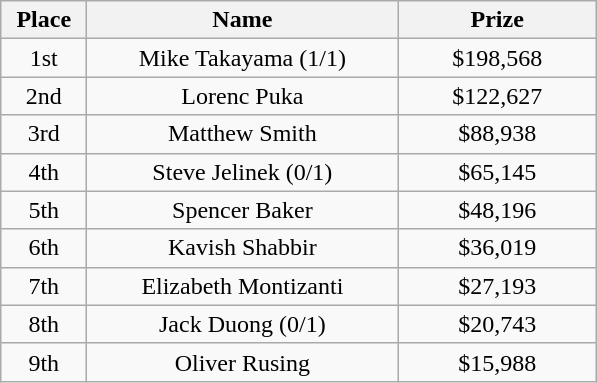<table class="wikitable">
<tr>
<th width="50">Place</th>
<th width="200">Name</th>
<th width="125">Prize</th>
</tr>
<tr>
<td align = "center">1st</td>
<td align = "center">Mike Takayama (1/1)</td>
<td align = "center">$198,568</td>
</tr>
<tr>
<td align = "center">2nd</td>
<td align = "center">Lorenc Puka</td>
<td align = "center">$122,627</td>
</tr>
<tr>
<td align = "center">3rd</td>
<td align = "center">Matthew Smith</td>
<td align = "center">$88,938</td>
</tr>
<tr>
<td align = "center">4th</td>
<td align = "center">Steve Jelinek (0/1)</td>
<td align = "center">$65,145</td>
</tr>
<tr>
<td align = "center">5th</td>
<td align = "center">Spencer Baker</td>
<td align = "center">$48,196</td>
</tr>
<tr>
<td align = "center">6th</td>
<td align = "center">Kavish Shabbir</td>
<td align = "center">$36,019</td>
</tr>
<tr>
<td align = "center">7th</td>
<td align = "center">Elizabeth Montizanti</td>
<td align = "center">$27,193</td>
</tr>
<tr>
<td align = "center">8th</td>
<td align = "center">Jack Duong (0/1)</td>
<td align = "center">$20,743</td>
</tr>
<tr>
<td align = "center">9th</td>
<td align = "center">Oliver Rusing</td>
<td align = "center">$15,988</td>
</tr>
</table>
